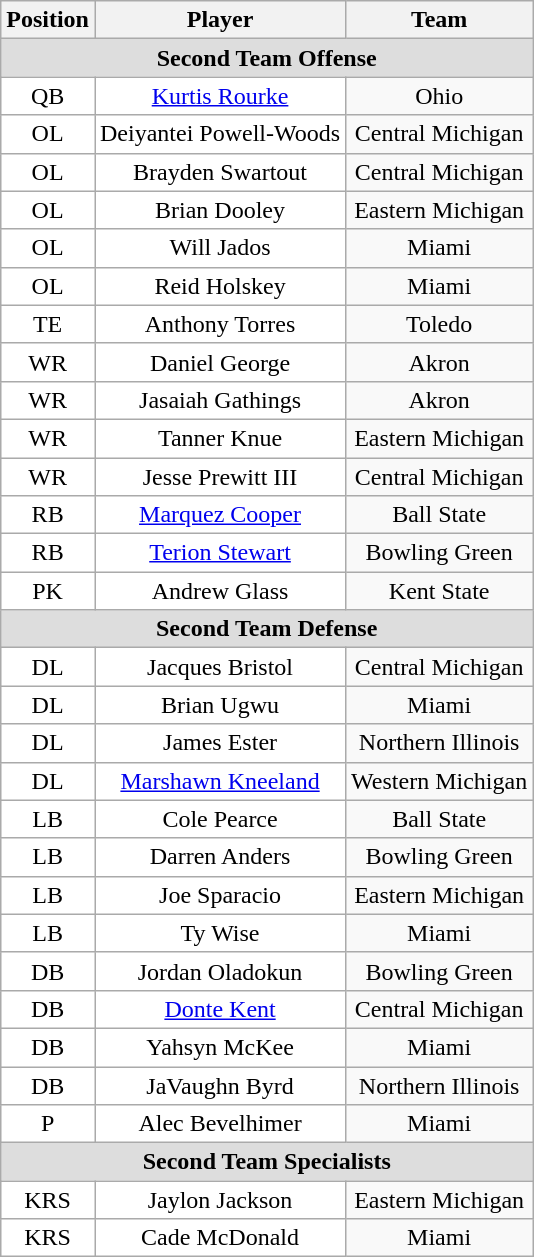<table class="wikitable" border="0">
<tr>
<th>Position</th>
<th>Player</th>
<th>Team</th>
</tr>
<tr>
<td colspan="3" style="text-align:center; background:#ddd;"><strong>Second Team Offense </strong></td>
</tr>
<tr style="text-align:center;">
<td style="background:white">QB</td>
<td style="background:white"><a href='#'>Kurtis Rourke</a></td>
<td style=>Ohio</td>
</tr>
<tr style="text-align:center;">
<td style="background:white">OL</td>
<td style="background:white">Deiyantei Powell-Woods</td>
<td style=>Central Michigan</td>
</tr>
<tr style="text-align:center;">
<td style="background:white">OL</td>
<td style="background:white">Brayden Swartout</td>
<td style=>Central Michigan</td>
</tr>
<tr style="text-align:center;">
<td style="background:white">OL</td>
<td style="background:white">Brian Dooley</td>
<td style=>Eastern Michigan</td>
</tr>
<tr style="text-align:center;">
<td style="background:white">OL</td>
<td style="background:white">Will Jados</td>
<td style=>Miami</td>
</tr>
<tr style="text-align:center;">
<td style="background:white">OL</td>
<td style="background:white">Reid Holskey</td>
<td style=>Miami</td>
</tr>
<tr style="text-align:center;">
<td style="background:white">TE</td>
<td style="background:white">Anthony Torres</td>
<td style=>Toledo</td>
</tr>
<tr style="text-align:center;">
<td style="background:white">WR</td>
<td style="background:white">Daniel George</td>
<td style=>Akron</td>
</tr>
<tr style="text-align:center;">
<td style="background:white">WR</td>
<td style="background:white">Jasaiah Gathings</td>
<td style=>Akron</td>
</tr>
<tr style="text-align:center;">
<td style="background:white">WR</td>
<td style="background:white">Tanner Knue</td>
<td style=>Eastern Michigan</td>
</tr>
<tr style="text-align:center;">
<td style="background:white">WR</td>
<td style="background:white">Jesse Prewitt III</td>
<td style=>Central Michigan</td>
</tr>
<tr style="text-align:center;">
<td style="background:white">RB</td>
<td style="background:white"><a href='#'>Marquez Cooper</a></td>
<td style=>Ball State</td>
</tr>
<tr style="text-align:center;">
<td style="background:white">RB</td>
<td style="background:white"><a href='#'>Terion Stewart</a></td>
<td style=>Bowling Green</td>
</tr>
<tr style="text-align:center;">
<td style="background:white">PK</td>
<td style="background:white">Andrew Glass</td>
<td style=>Kent State</td>
</tr>
<tr>
<td colspan="3" style="text-align:center; background:#ddd;"><strong>Second Team Defense</strong></td>
</tr>
<tr style="text-align:center;">
<td style="background:white">DL</td>
<td style="background:white">Jacques Bristol</td>
<td style=>Central Michigan</td>
</tr>
<tr style="text-align:center;">
<td style="background:white">DL</td>
<td style="background:white">Brian Ugwu</td>
<td style=>Miami</td>
</tr>
<tr style="text-align:center;">
<td style="background:white">DL</td>
<td style="background:white">James Ester</td>
<td style=>Northern Illinois</td>
</tr>
<tr style="text-align:center;">
<td style="background:white">DL</td>
<td style="background:white"><a href='#'>Marshawn Kneeland</a></td>
<td style=>Western Michigan</td>
</tr>
<tr style="text-align:center;">
<td style="background:white">LB</td>
<td style="background:white">Cole Pearce</td>
<td style=>Ball State</td>
</tr>
<tr style="text-align:center;">
<td style="background:white">LB</td>
<td style="background:white">Darren Anders</td>
<td style=>Bowling Green</td>
</tr>
<tr style="text-align:center;">
<td style="background:white">LB</td>
<td style="background:white">Joe Sparacio</td>
<td style=>Eastern Michigan</td>
</tr>
<tr style="text-align:center;">
<td style="background:white">LB</td>
<td style="background:white">Ty Wise</td>
<td style=>Miami</td>
</tr>
<tr style="text-align:center;">
<td style="background:white">DB</td>
<td style="background:white">Jordan Oladokun</td>
<td style=>Bowling Green</td>
</tr>
<tr style="text-align:center;">
<td style="background:white">DB</td>
<td style="background:white"><a href='#'>Donte Kent</a></td>
<td style=>Central Michigan</td>
</tr>
<tr style="text-align:center;">
<td style="background:white">DB</td>
<td style="background:white">Yahsyn McKee</td>
<td style=>Miami</td>
</tr>
<tr style="text-align:center;">
<td style="background:white">DB</td>
<td style="background:white">JaVaughn Byrd</td>
<td style=>Northern Illinois</td>
</tr>
<tr style="text-align:center;">
<td style="background:white">P</td>
<td style="background:white">Alec Bevelhimer</td>
<td style=>Miami</td>
</tr>
<tr>
<td colspan="3" style="text-align:center; background:#ddd;"><strong>Second Team Specialists</strong></td>
</tr>
<tr style="text-align:center;">
<td style="background:white">KRS</td>
<td style="background:white">Jaylon Jackson</td>
<td style=>Eastern Michigan</td>
</tr>
<tr style="text-align:center;">
<td style="background:white">KRS</td>
<td style="background:white">Cade McDonald</td>
<td style=>Miami</td>
</tr>
</table>
